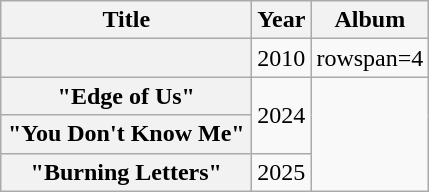<table class="wikitable plainrowheaders" style="text-align:center;" border="1">
<tr>
<th scope="col" style="width:10em;">Title</th>
<th scope="col">Year</th>
<th scope="col">Album</th>
</tr>
<tr>
<th scope="row"></th>
<td>2010</td>
<td>rowspan=4 </td>
</tr>
<tr>
<th scope="row">"Edge of Us"</th>
<td rowspan=2>2024</td>
</tr>
<tr>
<th scope="row">"You Don't Know Me"</th>
</tr>
<tr>
<th scope="row">"Burning Letters"</th>
<td>2025</td>
</tr>
</table>
